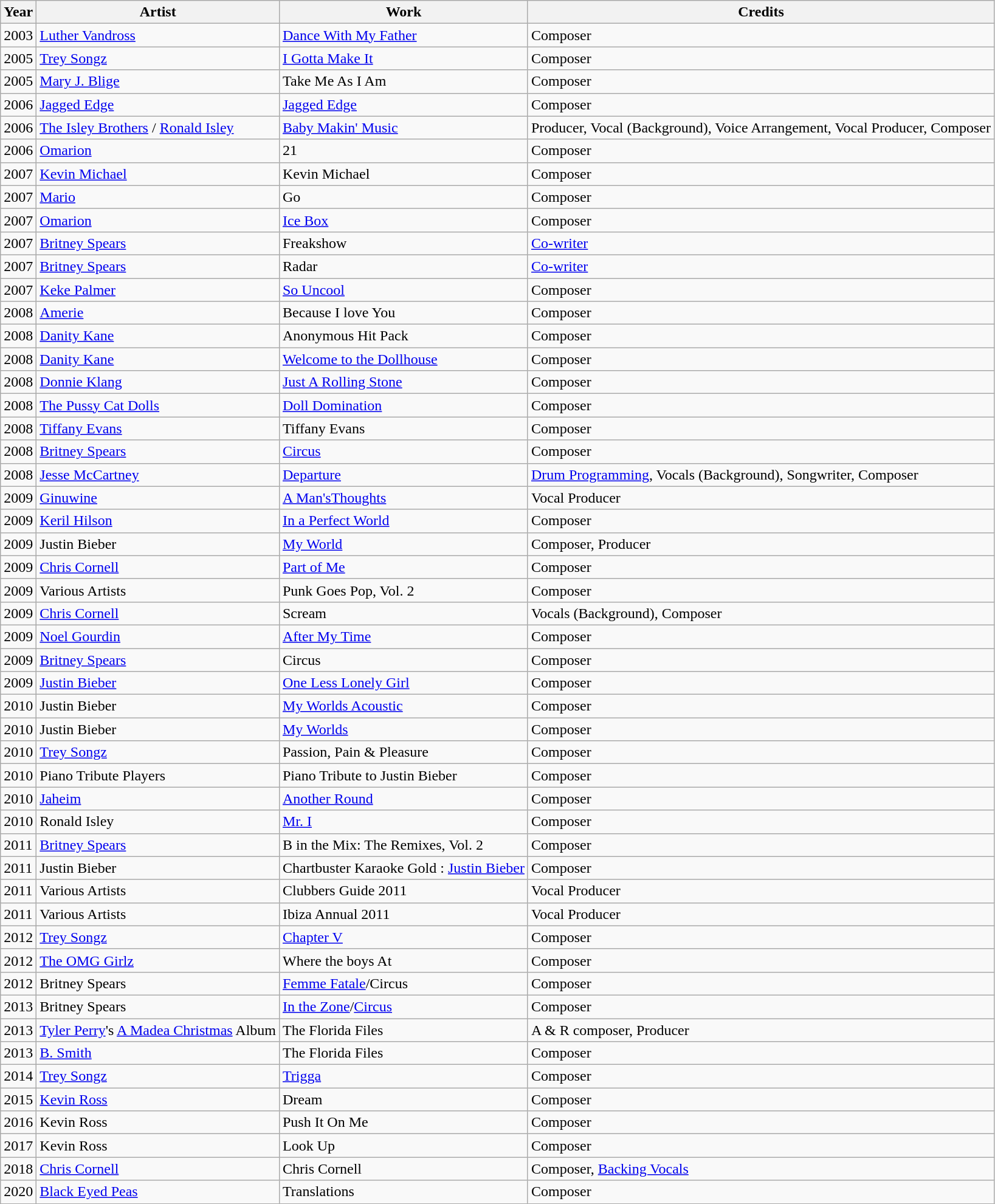<table class="wikitable">
<tr>
<th>Year</th>
<th>Artist</th>
<th>Work</th>
<th>Credits</th>
</tr>
<tr>
<td>2003</td>
<td><a href='#'>Luther Vandross</a></td>
<td><a href='#'>Dance With My Father</a></td>
<td>Composer</td>
</tr>
<tr>
<td>2005</td>
<td><a href='#'>Trey Songz</a></td>
<td><a href='#'>I Gotta Make It</a></td>
<td>Composer</td>
</tr>
<tr>
<td>2005</td>
<td><a href='#'>Mary J. Blige</a></td>
<td>Take Me As I Am</td>
<td>Composer</td>
</tr>
<tr>
<td>2006</td>
<td><a href='#'>Jagged Edge</a></td>
<td><a href='#'>Jagged Edge</a></td>
<td>Composer</td>
</tr>
<tr>
<td>2006</td>
<td><a href='#'>The Isley Brothers</a> / <a href='#'>Ronald Isley</a></td>
<td><a href='#'>Baby Makin' Music</a></td>
<td>Producer, Vocal (Background), Voice Arrangement, Vocal Producer, Composer</td>
</tr>
<tr>
<td>2006</td>
<td><a href='#'>Omarion</a></td>
<td>21</td>
<td>Composer</td>
</tr>
<tr>
<td>2007</td>
<td><a href='#'>Kevin Michael</a></td>
<td>Kevin Michael</td>
<td>Composer</td>
</tr>
<tr>
<td>2007</td>
<td><a href='#'>Mario</a></td>
<td>Go</td>
<td>Composer</td>
</tr>
<tr>
<td>2007</td>
<td><a href='#'>Omarion</a></td>
<td><a href='#'>Ice Box</a></td>
<td>Composer</td>
</tr>
<tr>
<td>2007</td>
<td><a href='#'>Britney Spears</a></td>
<td>Freakshow</td>
<td><a href='#'>Co-writer</a></td>
</tr>
<tr>
<td>2007</td>
<td><a href='#'>Britney Spears</a></td>
<td>Radar</td>
<td><a href='#'>Co-writer</a></td>
</tr>
<tr>
<td>2007</td>
<td><a href='#'>Keke Palmer</a></td>
<td><a href='#'>So Uncool</a></td>
<td>Composer</td>
</tr>
<tr>
<td>2008</td>
<td><a href='#'>Amerie</a></td>
<td>Because I love You</td>
<td>Composer</td>
</tr>
<tr>
<td>2008</td>
<td><a href='#'>Danity Kane</a></td>
<td>Anonymous Hit Pack</td>
<td>Composer</td>
</tr>
<tr>
<td>2008</td>
<td><a href='#'>Danity Kane</a></td>
<td><a href='#'>Welcome to the Dollhouse</a></td>
<td>Composer</td>
</tr>
<tr>
<td>2008</td>
<td><a href='#'>Donnie Klang</a></td>
<td><a href='#'>Just A Rolling Stone</a></td>
<td>Composer</td>
</tr>
<tr>
<td>2008</td>
<td><a href='#'>The Pussy Cat Dolls</a></td>
<td><a href='#'>Doll Domination</a></td>
<td>Composer</td>
</tr>
<tr>
<td>2008</td>
<td><a href='#'>Tiffany Evans</a></td>
<td>Tiffany Evans</td>
<td>Composer</td>
</tr>
<tr>
<td>2008</td>
<td><a href='#'>Britney Spears</a></td>
<td><a href='#'>Circus</a></td>
<td>Composer</td>
</tr>
<tr>
<td>2008</td>
<td><a href='#'>Jesse McCartney</a></td>
<td><a href='#'>Departure</a></td>
<td><a href='#'>Drum Programming</a>, Vocals (Background), Songwriter, Composer</td>
</tr>
<tr>
<td>2009</td>
<td><a href='#'>Ginuwine</a></td>
<td><a href='#'>A Man'sThoughts</a></td>
<td>Vocal Producer</td>
</tr>
<tr>
<td>2009</td>
<td><a href='#'>Keril Hilson</a></td>
<td><a href='#'>In a Perfect World</a></td>
<td>Composer</td>
</tr>
<tr>
<td>2009</td>
<td>Justin Bieber</td>
<td><a href='#'>My World</a></td>
<td>Composer, Producer</td>
</tr>
<tr>
<td>2009</td>
<td><a href='#'>Chris Cornell</a></td>
<td><a href='#'>Part of Me</a></td>
<td>Composer</td>
</tr>
<tr>
<td>2009</td>
<td>Various Artists</td>
<td>Punk Goes Pop, Vol. 2</td>
<td>Composer</td>
</tr>
<tr>
<td>2009</td>
<td><a href='#'>Chris Cornell</a></td>
<td>Scream</td>
<td>Vocals (Background), Composer</td>
</tr>
<tr>
<td>2009</td>
<td><a href='#'>Noel Gourdin</a></td>
<td><a href='#'>After My Time</a></td>
<td>Composer</td>
</tr>
<tr>
<td>2009</td>
<td><a href='#'>Britney Spears</a></td>
<td>Circus</td>
<td>Composer</td>
</tr>
<tr>
<td>2009</td>
<td><a href='#'>Justin Bieber</a></td>
<td><a href='#'>One Less Lonely Girl</a></td>
<td>Composer</td>
</tr>
<tr>
<td>2010</td>
<td>Justin Bieber</td>
<td><a href='#'>My Worlds Acoustic</a></td>
<td>Composer</td>
</tr>
<tr>
<td>2010</td>
<td>Justin Bieber</td>
<td><a href='#'>My Worlds</a></td>
<td>Composer</td>
</tr>
<tr>
<td>2010</td>
<td><a href='#'>Trey Songz</a></td>
<td>Passion, Pain & Pleasure</td>
<td>Composer</td>
</tr>
<tr>
<td>2010</td>
<td>Piano Tribute Players</td>
<td>Piano Tribute to Justin Bieber</td>
<td>Composer</td>
</tr>
<tr>
<td>2010</td>
<td><a href='#'>Jaheim</a></td>
<td><a href='#'>Another Round</a></td>
<td>Composer</td>
</tr>
<tr>
<td>2010</td>
<td>Ronald Isley</td>
<td><a href='#'>Mr. I</a></td>
<td>Composer</td>
</tr>
<tr>
<td>2011</td>
<td><a href='#'>Britney Spears</a></td>
<td>B in the Mix: The Remixes, Vol. 2</td>
<td>Composer</td>
</tr>
<tr>
<td>2011</td>
<td>Justin Bieber</td>
<td>Chartbuster Karaoke Gold : <a href='#'>Justin Bieber</a></td>
<td>Composer</td>
</tr>
<tr>
<td>2011</td>
<td>Various Artists</td>
<td>Clubbers Guide 2011</td>
<td>Vocal Producer</td>
</tr>
<tr>
<td>2011</td>
<td>Various Artists</td>
<td>Ibiza Annual 2011</td>
<td>Vocal Producer</td>
</tr>
<tr>
<td>2012</td>
<td><a href='#'>Trey Songz</a></td>
<td><a href='#'>Chapter V</a></td>
<td>Composer</td>
</tr>
<tr>
<td>2012</td>
<td><a href='#'>The OMG Girlz</a></td>
<td>Where the boys At</td>
<td>Composer</td>
</tr>
<tr>
<td>2012</td>
<td>Britney Spears</td>
<td><a href='#'>Femme Fatale</a>/Circus</td>
<td>Composer</td>
</tr>
<tr>
<td>2013</td>
<td>Britney Spears</td>
<td><a href='#'>In the Zone</a>/<a href='#'>Circus</a></td>
<td>Composer</td>
</tr>
<tr>
<td>2013</td>
<td><a href='#'>Tyler Perry</a>'s <a href='#'>A Madea Christmas</a> Album</td>
<td>The Florida Files</td>
<td>A & R composer, Producer</td>
</tr>
<tr>
<td>2013</td>
<td><a href='#'>B. Smith</a></td>
<td>The Florida Files</td>
<td>Composer</td>
</tr>
<tr>
<td>2014</td>
<td><a href='#'>Trey Songz</a></td>
<td><a href='#'>Trigga</a></td>
<td>Composer</td>
</tr>
<tr>
<td>2015</td>
<td><a href='#'>Kevin Ross</a></td>
<td>Dream</td>
<td>Composer</td>
</tr>
<tr>
<td>2016</td>
<td>Kevin Ross</td>
<td>Push It On Me</td>
<td>Composer</td>
</tr>
<tr>
<td>2017</td>
<td>Kevin Ross</td>
<td>Look Up</td>
<td>Composer</td>
</tr>
<tr>
<td>2018</td>
<td><a href='#'>Chris Cornell</a></td>
<td>Chris Cornell</td>
<td>Composer, <a href='#'>Backing Vocals</a></td>
</tr>
<tr>
<td>2020</td>
<td><a href='#'>Black Eyed Peas</a></td>
<td>Translations</td>
<td>Composer</td>
</tr>
</table>
